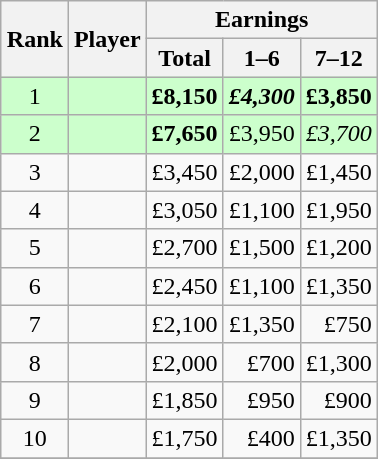<table class="wikitable" style="float:right; text-align:right; margin-left:1em">
<tr>
<th rowspan=2>Rank</th>
<th rowspan=2>Player</th>
<th colspan=3>Earnings</th>
</tr>
<tr>
<th>Total</th>
<th>1–6</th>
<th>7–12</th>
</tr>
<tr style="background-color:#ccffcc;">
<td align=center>1</td>
<td style="text-align:left"><em></em></td>
<td><strong>£8,150</strong></td>
<td><strong><em>£4,300</em></strong></td>
<td><strong>£3,850</strong></td>
</tr>
<tr style="background-color:#ccffcc">
<td align=center>2</td>
<td style="text-align:left"><em></em></td>
<td><strong>£7,650</strong></td>
<td>£3,950</td>
<td><em>£3,700</em></td>
</tr>
<tr>
<td align=center>3</td>
<td style="text-align:left"></td>
<td>£3,450</td>
<td>£2,000</td>
<td>£1,450</td>
</tr>
<tr>
<td align=center>4</td>
<td style="text-align:left"></td>
<td>£3,050</td>
<td>£1,100</td>
<td>£1,950</td>
</tr>
<tr>
<td align=center>5</td>
<td style="text-align:left"></td>
<td>£2,700</td>
<td>£1,500</td>
<td>£1,200</td>
</tr>
<tr>
<td align=center>6</td>
<td style="text-align:left"></td>
<td>£2,450</td>
<td>£1,100</td>
<td>£1,350</td>
</tr>
<tr>
<td align=center>7</td>
<td style="text-align:left"></td>
<td>£2,100</td>
<td>£1,350</td>
<td>£750</td>
</tr>
<tr>
<td align=center>8</td>
<td style="text-align:left"></td>
<td>£2,000</td>
<td>£700</td>
<td>£1,300</td>
</tr>
<tr>
<td align=center>9</td>
<td style="text-align:left"></td>
<td>£1,850</td>
<td>£950</td>
<td>£900</td>
</tr>
<tr>
<td align=center>10</td>
<td style="text-align:left"></td>
<td>£1,750</td>
<td>£400</td>
<td>£1,350</td>
</tr>
<tr>
</tr>
</table>
